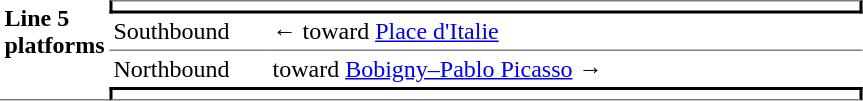<table border=0 cellspacing=0 cellpadding=3>
<tr>
<td style="border-bottom:solid 1px gray;" width=50 rowspan=10 valign=top><strong>Line 5 platforms</strong></td>
<td style="border-top:solid 1px gray;border-right:solid 2px black;border-left:solid 2px black;border-bottom:solid 2px black;text-align:center;" colspan=2></td>
</tr>
<tr>
<td style="border-bottom:solid 1px gray;" width=100>Southbound</td>
<td style="border-bottom:solid 1px gray;" width=390>←   toward <a href='#'>Place d'Italie</a> </td>
</tr>
<tr>
<td>Northbound</td>
<td>   toward <a href='#'>Bobigny–Pablo Picasso</a>  →</td>
</tr>
<tr>
<td style="border-top:solid 2px black;border-right:solid 2px black;border-left:solid 2px black;border-bottom:solid 1px gray;text-align:center;" colspan=2></td>
</tr>
</table>
